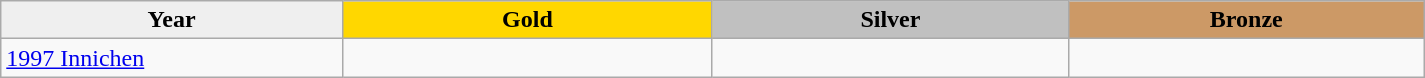<table class="wikitable sortable" style="width:950px;">
<tr>
<th style="width:24%; background:#efefef;">Year</th>
<th style="width:26%; background:gold">Gold</th>
<th style="width:25%; background:silver">Silver</th>
<th style="width:25%; background:#CC9966">Bronze</th>
</tr>
<tr>
<td><a href='#'>1997 Innichen</a></td>
<td></td>
<td></td>
<td></td>
</tr>
</table>
